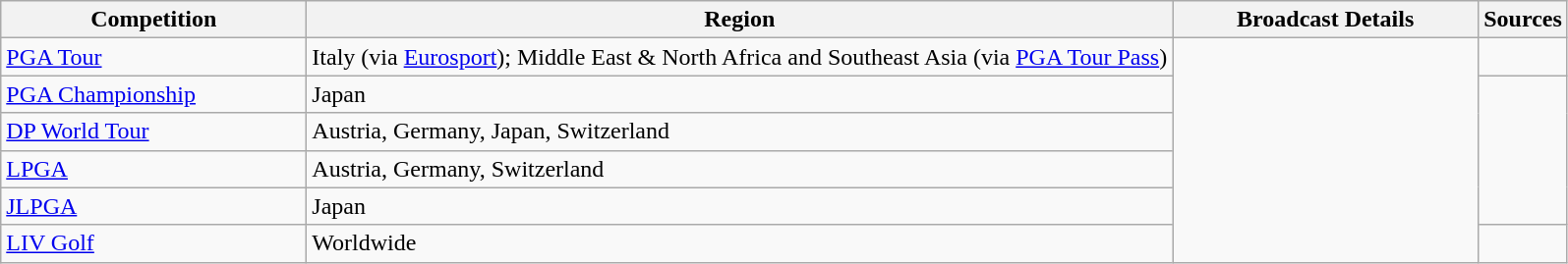<table class="wikitable">
<tr>
<th width="200">Competition</th>
<th>Region</th>
<th width="200">Broadcast Details</th>
<th>Sources</th>
</tr>
<tr>
<td><a href='#'>PGA Tour</a></td>
<td>Italy (via <a href='#'>Eurosport</a>); Middle East & North Africa and Southeast Asia (via <a href='#'>PGA Tour Pass</a>)</td>
<td rowspan="6"></td>
<td></td>
</tr>
<tr>
<td><a href='#'>PGA Championship</a></td>
<td>Japan</td>
<td rowspan="4"></td>
</tr>
<tr>
<td><a href='#'>DP World Tour</a></td>
<td>Austria, Germany, Japan, Switzerland</td>
</tr>
<tr>
<td><a href='#'>LPGA</a></td>
<td>Austria, Germany, Switzerland</td>
</tr>
<tr>
<td><a href='#'>JLPGA</a></td>
<td>Japan</td>
</tr>
<tr>
<td><a href='#'>LIV Golf</a></td>
<td>Worldwide</td>
<td></td>
</tr>
</table>
